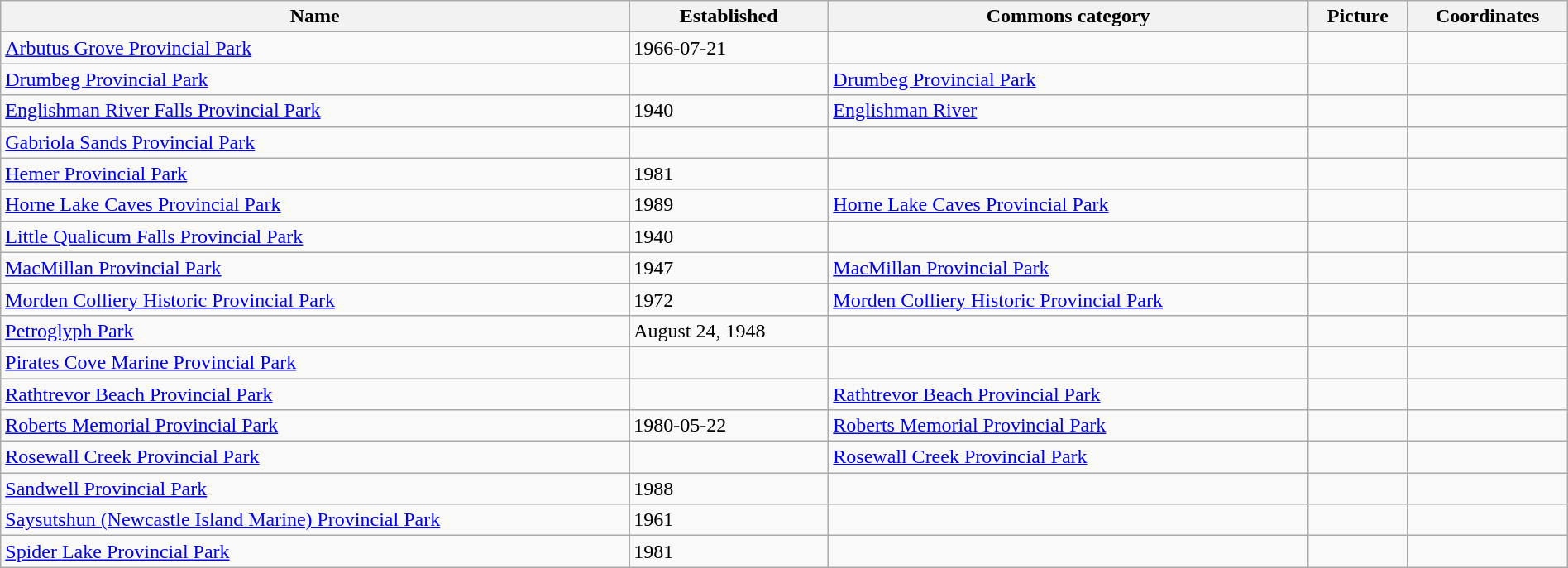<table class='wikitable sortable' style="width:100%">
<tr>
<th>Name</th>
<th>Established</th>
<th>Commons category</th>
<th>Picture</th>
<th>Coordinates</th>
</tr>
<tr>
<td><a href='#'>Arbutus Grove Provincial Park</a></td>
<td>1966-07-21</td>
<td></td>
<td></td>
<td></td>
</tr>
<tr>
<td><a href='#'>Drumbeg Provincial Park</a></td>
<td></td>
<td><a href='#'>Drumbeg Provincial Park</a></td>
<td></td>
<td></td>
</tr>
<tr>
<td><a href='#'>Englishman River Falls Provincial Park</a></td>
<td>1940</td>
<td><a href='#'>Englishman River</a></td>
<td></td>
<td></td>
</tr>
<tr>
<td><a href='#'>Gabriola Sands Provincial Park</a></td>
<td></td>
<td></td>
<td></td>
<td></td>
</tr>
<tr>
<td><a href='#'>Hemer Provincial Park</a></td>
<td>1981</td>
<td></td>
<td></td>
<td></td>
</tr>
<tr>
<td><a href='#'>Horne Lake Caves Provincial Park</a></td>
<td>1989</td>
<td><a href='#'>Horne Lake Caves Provincial Park</a></td>
<td></td>
<td></td>
</tr>
<tr>
<td><a href='#'>Little Qualicum Falls Provincial Park</a></td>
<td>1940</td>
<td></td>
<td></td>
<td></td>
</tr>
<tr>
<td><a href='#'>MacMillan Provincial Park</a></td>
<td>1947</td>
<td><a href='#'>MacMillan Provincial Park</a></td>
<td></td>
<td></td>
</tr>
<tr>
<td><a href='#'>Morden Colliery Historic Provincial Park</a></td>
<td>1972</td>
<td><a href='#'>Morden Colliery Historic Provincial Park</a></td>
<td></td>
<td></td>
</tr>
<tr>
<td><a href='#'>Petroglyph Park</a></td>
<td>August 24, 1948</td>
<td></td>
<td></td>
<td></td>
</tr>
<tr>
<td><a href='#'>Pirates Cove Marine Provincial Park</a></td>
<td></td>
<td></td>
<td></td>
<td></td>
</tr>
<tr>
<td><a href='#'>Rathtrevor Beach Provincial Park</a></td>
<td></td>
<td><a href='#'>Rathtrevor Beach Provincial Park</a></td>
<td></td>
<td></td>
</tr>
<tr>
<td><a href='#'>Roberts Memorial Provincial Park</a></td>
<td>1980-05-22</td>
<td><a href='#'>Roberts Memorial Provincial Park</a></td>
<td></td>
<td></td>
</tr>
<tr>
<td><a href='#'>Rosewall Creek Provincial Park</a></td>
<td></td>
<td><a href='#'>Rosewall Creek Provincial Park</a></td>
<td></td>
<td></td>
</tr>
<tr>
<td><a href='#'>Sandwell Provincial Park</a></td>
<td>1988</td>
<td></td>
<td></td>
<td></td>
</tr>
<tr>
<td><a href='#'>Saysutshun (Newcastle Island Marine) Provincial Park</a></td>
<td>1961</td>
<td></td>
<td></td>
<td></td>
</tr>
<tr>
<td><a href='#'>Spider Lake Provincial Park</a></td>
<td>1981</td>
<td></td>
<td></td>
<td></td>
</tr>
</table>
